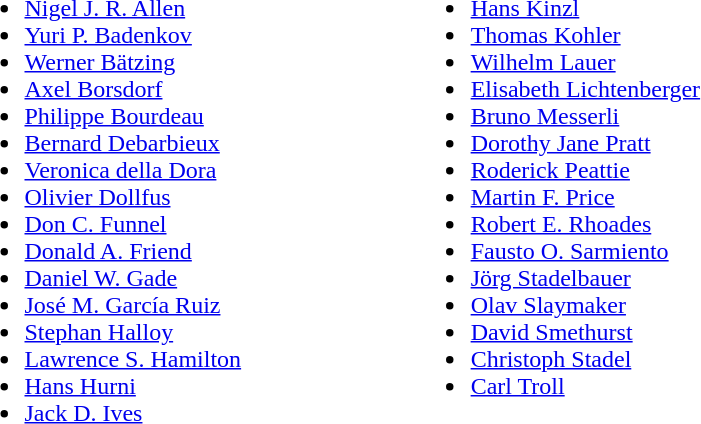<table>
<tr>
<td width="33%" valign="top"><br><ul><li><a href='#'>Nigel J. R. Allen</a></li><li><a href='#'>Yuri P. Badenkov</a></li><li><a href='#'>Werner Bätzing</a></li><li><a href='#'>Axel Borsdorf</a></li><li><a href='#'>Philippe Bourdeau</a></li><li><a href='#'>Bernard Debarbieux</a></li><li><a href='#'>Veronica della Dora</a></li><li><a href='#'>Olivier Dollfus</a></li><li><a href='#'>Don C. Funnel</a></li><li><a href='#'>Donald A. Friend</a></li><li><a href='#'>Daniel W. Gade</a></li><li><a href='#'>José M. García Ruiz</a></li><li><a href='#'>Stephan Halloy</a></li><li><a href='#'>Lawrence S. Hamilton</a></li><li><a href='#'>Hans Hurni</a></li><li><a href='#'>Jack D. Ives</a></li></ul></td>
<td width="33%" valign="top"><br><ul><li><a href='#'>Hans Kinzl</a></li><li><a href='#'>Thomas Kohler</a></li><li><a href='#'>Wilhelm Lauer</a></li><li><a href='#'>Elisabeth Lichtenberger</a></li><li><a href='#'>Bruno Messerli</a></li><li><a href='#'>Dorothy Jane Pratt</a></li><li><a href='#'>Roderick Peattie</a></li><li><a href='#'>Martin F. Price</a></li><li><a href='#'>Robert E. Rhoades</a></li><li><a href='#'>Fausto O. Sarmiento</a></li><li><a href='#'>Jörg Stadelbauer</a></li><li><a href='#'>Olav Slaymaker</a></li><li><a href='#'>David Smethurst</a></li><li><a href='#'>Christoph Stadel</a></li><li><a href='#'>Carl Troll</a></li></ul></td>
</tr>
</table>
